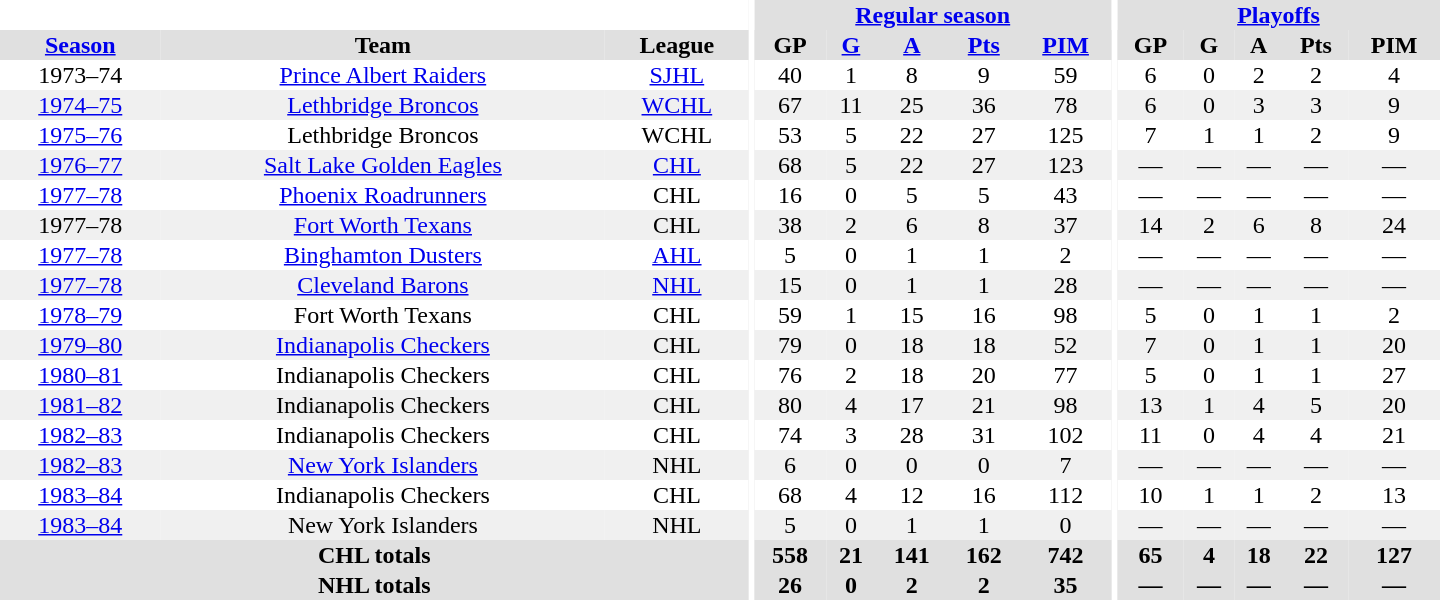<table border="0" cellpadding="1" cellspacing="0" style="text-align:center; width:60em">
<tr bgcolor="#e0e0e0">
<th colspan="3" bgcolor="#ffffff"></th>
<th rowspan="100" bgcolor="#ffffff"></th>
<th colspan="5"><a href='#'>Regular season</a></th>
<th rowspan="100" bgcolor="#ffffff"></th>
<th colspan="5"><a href='#'>Playoffs</a></th>
</tr>
<tr bgcolor="#e0e0e0">
<th><a href='#'>Season</a></th>
<th>Team</th>
<th>League</th>
<th>GP</th>
<th><a href='#'>G</a></th>
<th><a href='#'>A</a></th>
<th><a href='#'>Pts</a></th>
<th><a href='#'>PIM</a></th>
<th>GP</th>
<th>G</th>
<th>A</th>
<th>Pts</th>
<th>PIM</th>
</tr>
<tr>
<td>1973–74</td>
<td><a href='#'>Prince Albert Raiders</a></td>
<td><a href='#'>SJHL</a></td>
<td>40</td>
<td>1</td>
<td>8</td>
<td>9</td>
<td>59</td>
<td>6</td>
<td>0</td>
<td>2</td>
<td>2</td>
<td>4</td>
</tr>
<tr bgcolor="#f0f0f0">
<td><a href='#'>1974–75</a></td>
<td><a href='#'>Lethbridge Broncos</a></td>
<td><a href='#'>WCHL</a></td>
<td>67</td>
<td>11</td>
<td>25</td>
<td>36</td>
<td>78</td>
<td>6</td>
<td>0</td>
<td>3</td>
<td>3</td>
<td>9</td>
</tr>
<tr>
<td><a href='#'>1975–76</a></td>
<td>Lethbridge Broncos</td>
<td>WCHL</td>
<td>53</td>
<td>5</td>
<td>22</td>
<td>27</td>
<td>125</td>
<td>7</td>
<td>1</td>
<td>1</td>
<td>2</td>
<td>9</td>
</tr>
<tr bgcolor="#f0f0f0">
<td><a href='#'>1976–77</a></td>
<td><a href='#'>Salt Lake Golden Eagles</a></td>
<td><a href='#'>CHL</a></td>
<td>68</td>
<td>5</td>
<td>22</td>
<td>27</td>
<td>123</td>
<td>—</td>
<td>—</td>
<td>—</td>
<td>—</td>
<td>—</td>
</tr>
<tr>
<td><a href='#'>1977–78</a></td>
<td><a href='#'>Phoenix Roadrunners</a></td>
<td>CHL</td>
<td>16</td>
<td>0</td>
<td>5</td>
<td>5</td>
<td>43</td>
<td>—</td>
<td>—</td>
<td>—</td>
<td>—</td>
<td>—</td>
</tr>
<tr bgcolor="#f0f0f0">
<td>1977–78</td>
<td><a href='#'>Fort Worth Texans</a></td>
<td>CHL</td>
<td>38</td>
<td>2</td>
<td>6</td>
<td>8</td>
<td>37</td>
<td>14</td>
<td>2</td>
<td>6</td>
<td>8</td>
<td>24</td>
</tr>
<tr>
<td><a href='#'>1977–78</a></td>
<td><a href='#'>Binghamton Dusters</a></td>
<td><a href='#'>AHL</a></td>
<td>5</td>
<td>0</td>
<td>1</td>
<td>1</td>
<td>2</td>
<td>—</td>
<td>—</td>
<td>—</td>
<td>—</td>
<td>—</td>
</tr>
<tr bgcolor="#f0f0f0">
<td><a href='#'>1977–78</a></td>
<td><a href='#'>Cleveland Barons</a></td>
<td><a href='#'>NHL</a></td>
<td>15</td>
<td>0</td>
<td>1</td>
<td>1</td>
<td>28</td>
<td>—</td>
<td>—</td>
<td>—</td>
<td>—</td>
<td>—</td>
</tr>
<tr>
<td><a href='#'>1978–79</a></td>
<td>Fort Worth Texans</td>
<td>CHL</td>
<td>59</td>
<td>1</td>
<td>15</td>
<td>16</td>
<td>98</td>
<td>5</td>
<td>0</td>
<td>1</td>
<td>1</td>
<td>2</td>
</tr>
<tr bgcolor="#f0f0f0">
<td><a href='#'>1979–80</a></td>
<td><a href='#'>Indianapolis Checkers</a></td>
<td>CHL</td>
<td>79</td>
<td>0</td>
<td>18</td>
<td>18</td>
<td>52</td>
<td>7</td>
<td>0</td>
<td>1</td>
<td>1</td>
<td>20</td>
</tr>
<tr>
<td><a href='#'>1980–81</a></td>
<td>Indianapolis Checkers</td>
<td>CHL</td>
<td>76</td>
<td>2</td>
<td>18</td>
<td>20</td>
<td>77</td>
<td>5</td>
<td>0</td>
<td>1</td>
<td>1</td>
<td>27</td>
</tr>
<tr bgcolor="#f0f0f0">
<td><a href='#'>1981–82</a></td>
<td>Indianapolis Checkers</td>
<td>CHL</td>
<td>80</td>
<td>4</td>
<td>17</td>
<td>21</td>
<td>98</td>
<td>13</td>
<td>1</td>
<td>4</td>
<td>5</td>
<td>20</td>
</tr>
<tr>
<td><a href='#'>1982–83</a></td>
<td>Indianapolis Checkers</td>
<td>CHL</td>
<td>74</td>
<td>3</td>
<td>28</td>
<td>31</td>
<td>102</td>
<td>11</td>
<td>0</td>
<td>4</td>
<td>4</td>
<td>21</td>
</tr>
<tr bgcolor="#f0f0f0">
<td><a href='#'>1982–83</a></td>
<td><a href='#'>New York Islanders</a></td>
<td>NHL</td>
<td>6</td>
<td>0</td>
<td>0</td>
<td>0</td>
<td>7</td>
<td>—</td>
<td>—</td>
<td>—</td>
<td>—</td>
<td>—</td>
</tr>
<tr>
<td><a href='#'>1983–84</a></td>
<td>Indianapolis Checkers</td>
<td>CHL</td>
<td>68</td>
<td>4</td>
<td>12</td>
<td>16</td>
<td>112</td>
<td>10</td>
<td>1</td>
<td>1</td>
<td>2</td>
<td>13</td>
</tr>
<tr bgcolor="#f0f0f0">
<td><a href='#'>1983–84</a></td>
<td>New York Islanders</td>
<td>NHL</td>
<td>5</td>
<td>0</td>
<td>1</td>
<td>1</td>
<td>0</td>
<td>—</td>
<td>—</td>
<td>—</td>
<td>—</td>
<td>—</td>
</tr>
<tr bgcolor="#e0e0e0">
<th colspan="3">CHL totals</th>
<th>558</th>
<th>21</th>
<th>141</th>
<th>162</th>
<th>742</th>
<th>65</th>
<th>4</th>
<th>18</th>
<th>22</th>
<th>127</th>
</tr>
<tr bgcolor="#e0e0e0">
<th colspan="3">NHL totals</th>
<th>26</th>
<th>0</th>
<th>2</th>
<th>2</th>
<th>35</th>
<th>—</th>
<th>—</th>
<th>—</th>
<th>—</th>
<th>—</th>
</tr>
</table>
